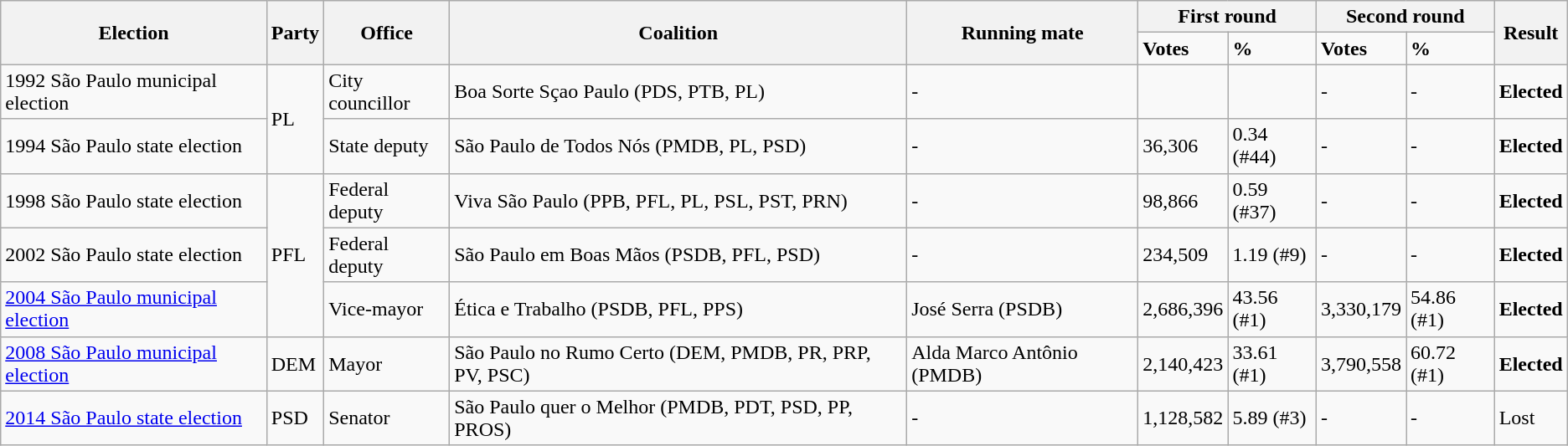<table class="wikitable">
<tr>
<th rowspan="2">Election</th>
<th rowspan="2">Party</th>
<th rowspan="2">Office</th>
<th rowspan="2">Coalition</th>
<th rowspan="2">Running mate</th>
<th colspan="2">First round</th>
<th colspan="2">Second round</th>
<th rowspan="2">Result</th>
</tr>
<tr>
<td><strong>Votes</strong></td>
<td><strong>%</strong></td>
<td><strong>Votes</strong></td>
<td><strong>%</strong></td>
</tr>
<tr>
<td>1992 São Paulo municipal election</td>
<td rowspan="2">PL</td>
<td>City councillor</td>
<td>Boa Sorte Sçao Paulo (PDS, PTB, PL)</td>
<td>-</td>
<td></td>
<td></td>
<td>-</td>
<td>-</td>
<td><strong>Elected</strong></td>
</tr>
<tr>
<td>1994 São Paulo state election</td>
<td>State deputy</td>
<td>São Paulo de Todos Nós (PMDB, PL, PSD)</td>
<td>-</td>
<td>36,306</td>
<td>0.34 (#44)</td>
<td>-</td>
<td>-</td>
<td><strong>Elected</strong></td>
</tr>
<tr>
<td>1998 São Paulo state election</td>
<td rowspan="3">PFL</td>
<td>Federal deputy</td>
<td>Viva São Paulo (PPB, PFL, PL, PSL, PST, PRN)</td>
<td>-</td>
<td>98,866</td>
<td>0.59 (#37)</td>
<td>-</td>
<td>-</td>
<td><strong>Elected</strong></td>
</tr>
<tr>
<td>2002 São Paulo state election</td>
<td>Federal deputy</td>
<td>São Paulo em Boas Mãos (PSDB, PFL, PSD)</td>
<td>-</td>
<td>234,509</td>
<td>1.19 (#9)</td>
<td>-</td>
<td>-</td>
<td><strong>Elected</strong></td>
</tr>
<tr>
<td><a href='#'>2004 São Paulo municipal election</a></td>
<td>Vice-mayor</td>
<td>Ética e Trabalho (PSDB, PFL, PPS)</td>
<td>José Serra (PSDB)</td>
<td>2,686,396</td>
<td>43.56 (#1)</td>
<td>3,330,179</td>
<td>54.86 (#1)</td>
<td><strong>Elected</strong></td>
</tr>
<tr>
<td><a href='#'>2008 São Paulo municipal election</a></td>
<td>DEM</td>
<td>Mayor</td>
<td>São Paulo no Rumo Certo (DEM, PMDB, PR, PRP, PV, PSC)</td>
<td>Alda Marco Antônio (PMDB)</td>
<td>2,140,423</td>
<td>33.61 (#1)</td>
<td>3,790,558</td>
<td>60.72 (#1)</td>
<td><strong>Elected</strong></td>
</tr>
<tr>
<td><a href='#'>2014 São Paulo state election</a></td>
<td>PSD</td>
<td>Senator</td>
<td>São Paulo quer o Melhor (PMDB, PDT, PSD, PP, PROS)</td>
<td>-</td>
<td>1,128,582</td>
<td>5.89 (#3)</td>
<td>-</td>
<td>-</td>
<td>Lost</td>
</tr>
</table>
